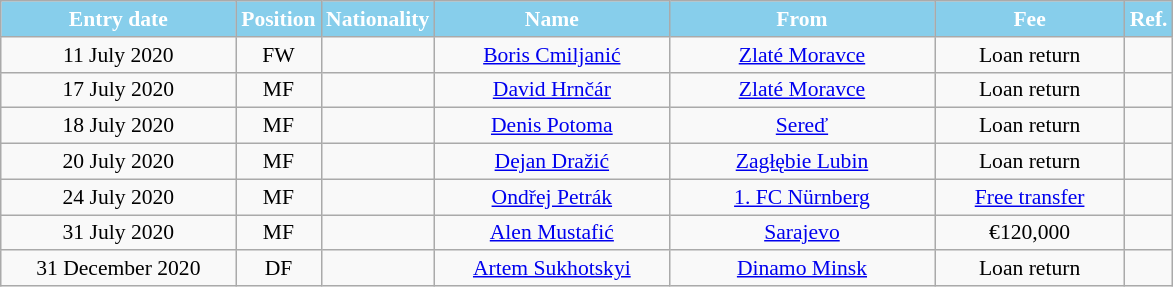<table class="wikitable"  style="text-align:center; font-size:90%; ">
<tr>
<th style="background:#87CEEB; color:#FFFFFF; width:150px;">Entry date</th>
<th style="background:#87CEEB; color:#FFFFFF; width:50px;">Position</th>
<th style="background:#87CEEB; color:#FFFFFF; width:50px;">Nationality</th>
<th style="background:#87CEEB; color:#FFFFFF; width:150px;">Name</th>
<th style="background:#87CEEB; color:#FFFFFF; width:170px;">From</th>
<th style="background:#87CEEB; color:#FFFFFF; width:120px;">Fee</th>
<th style="background:#87CEEB; color:#FFFFFF; width:25px;">Ref.</th>
</tr>
<tr>
<td>11 July 2020</td>
<td>FW</td>
<td></td>
<td><a href='#'>Boris Cmiljanić</a></td>
<td> <a href='#'>Zlaté Moravce</a></td>
<td>Loan return</td>
<td></td>
</tr>
<tr>
<td>17 July 2020</td>
<td>MF</td>
<td></td>
<td><a href='#'>David Hrnčár</a></td>
<td> <a href='#'>Zlaté Moravce</a></td>
<td>Loan return</td>
<td></td>
</tr>
<tr>
<td>18 July 2020</td>
<td>MF</td>
<td></td>
<td><a href='#'>Denis Potoma</a></td>
<td> <a href='#'>Sereď</a></td>
<td>Loan return</td>
<td></td>
</tr>
<tr>
<td>20 July 2020</td>
<td>MF</td>
<td></td>
<td><a href='#'>Dejan Dražić</a></td>
<td> <a href='#'>Zagłębie Lubin</a></td>
<td>Loan return</td>
<td></td>
</tr>
<tr>
<td>24 July 2020</td>
<td>MF</td>
<td></td>
<td><a href='#'>Ondřej Petrák</a></td>
<td> <a href='#'>1. FC Nürnberg</a></td>
<td><a href='#'>Free transfer</a></td>
<td></td>
</tr>
<tr>
<td>31 July 2020</td>
<td>MF</td>
<td></td>
<td><a href='#'>Alen Mustafić</a></td>
<td> <a href='#'>Sarajevo</a></td>
<td>€120,000</td>
<td></td>
</tr>
<tr>
<td>31 December 2020</td>
<td>DF</td>
<td></td>
<td><a href='#'>Artem Sukhotskyi</a></td>
<td> <a href='#'>Dinamo Minsk</a></td>
<td>Loan return</td>
<td></td>
</tr>
</table>
